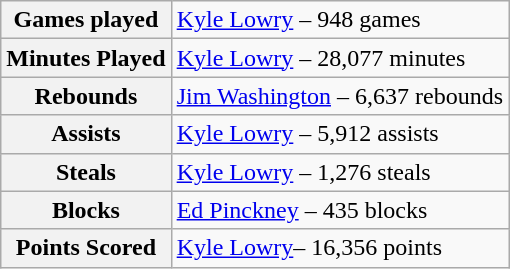<table class="wikitable">
<tr>
<th>Games played</th>
<td><a href='#'>Kyle Lowry</a> – 948 games</td>
</tr>
<tr>
<th>Minutes Played</th>
<td><a href='#'>Kyle Lowry</a> – 28,077 minutes</td>
</tr>
<tr>
<th>Rebounds</th>
<td><a href='#'>Jim Washington</a> – 6,637 rebounds</td>
</tr>
<tr>
<th>Assists</th>
<td><a href='#'>Kyle Lowry</a> – 5,912 assists</td>
</tr>
<tr>
<th>Steals</th>
<td><a href='#'>Kyle Lowry</a> – 1,276 steals</td>
</tr>
<tr>
<th>Blocks</th>
<td><a href='#'>Ed Pinckney</a> – 435 blocks</td>
</tr>
<tr>
<th>Points Scored</th>
<td><a href='#'>Kyle Lowry</a>– 16,356 points</td>
</tr>
</table>
